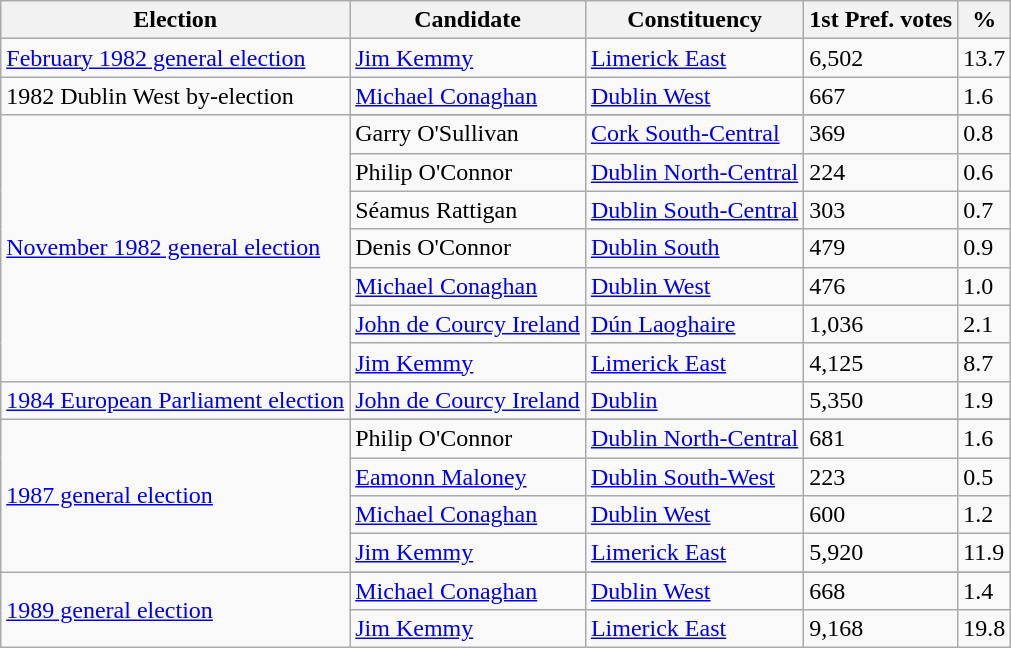<table class="wikitable">
<tr>
<th>Election</th>
<th>Candidate</th>
<th>Constituency</th>
<th>1st Pref. votes</th>
<th>%</th>
</tr>
<tr>
<td><a href='#'>February 1982 general election</a></td>
<td><a href='#'>Jim Kemmy</a></td>
<td><a href='#'>Limerick East</a></td>
<td>6,502</td>
<td>13.7</td>
</tr>
<tr>
<td>1982 Dublin West by-election</td>
<td><a href='#'>Michael Conaghan</a></td>
<td><a href='#'>Dublin West</a></td>
<td>667</td>
<td>1.6</td>
</tr>
<tr>
<td rowspan=8><a href='#'>November 1982 general election</a></td>
</tr>
<tr>
<td>Garry O'Sullivan</td>
<td><a href='#'>Cork South-Central</a></td>
<td>369</td>
<td>0.8</td>
</tr>
<tr>
<td>Philip O'Connor</td>
<td><a href='#'>Dublin North-Central</a></td>
<td>224</td>
<td>0.6</td>
</tr>
<tr>
<td>Séamus Rattigan</td>
<td><a href='#'>Dublin South-Central</a></td>
<td>303</td>
<td>0.7</td>
</tr>
<tr>
<td>Denis O'Connor</td>
<td><a href='#'>Dublin South</a></td>
<td>479</td>
<td>0.9</td>
</tr>
<tr>
<td><a href='#'>Michael Conaghan</a></td>
<td><a href='#'>Dublin West</a></td>
<td>476</td>
<td>1.0</td>
</tr>
<tr>
<td><a href='#'>John de Courcy Ireland</a></td>
<td><a href='#'>Dún Laoghaire</a></td>
<td>1,036</td>
<td>2.1</td>
</tr>
<tr>
<td><a href='#'>Jim Kemmy</a></td>
<td><a href='#'>Limerick East</a></td>
<td>4,125</td>
<td>8.7</td>
</tr>
<tr>
<td><a href='#'>1984 European Parliament election</a></td>
<td><a href='#'>John de Courcy Ireland</a></td>
<td><a href='#'>Dublin</a></td>
<td>5,350</td>
<td>1.9</td>
</tr>
<tr>
<td rowspan=5><a href='#'>1987 general election</a></td>
</tr>
<tr>
<td>Philip O'Connor</td>
<td><a href='#'>Dublin North-Central</a></td>
<td>681</td>
<td>1.6</td>
</tr>
<tr>
<td><a href='#'>Eamonn Maloney</a></td>
<td><a href='#'>Dublin South-West</a></td>
<td>223</td>
<td>0.5</td>
</tr>
<tr>
<td><a href='#'>Michael Conaghan</a></td>
<td><a href='#'>Dublin West</a></td>
<td>600</td>
<td>1.2</td>
</tr>
<tr>
<td><a href='#'>Jim Kemmy</a></td>
<td><a href='#'>Limerick East</a></td>
<td>5,920</td>
<td>11.9</td>
</tr>
<tr>
<td rowspan=3><a href='#'>1989 general election</a></td>
</tr>
<tr>
<td><a href='#'>Michael Conaghan</a></td>
<td><a href='#'>Dublin West</a></td>
<td>668</td>
<td>1.4</td>
</tr>
<tr>
<td><a href='#'>Jim Kemmy</a></td>
<td><a href='#'>Limerick East</a></td>
<td>9,168</td>
<td>19.8</td>
</tr>
</table>
